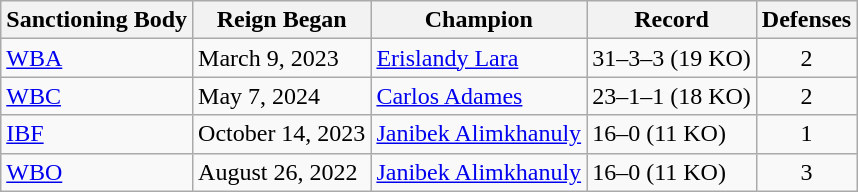<table class="wikitable">
<tr>
<th>Sanctioning Body</th>
<th>Reign Began</th>
<th>Champion</th>
<th>Record</th>
<th>Defenses</th>
</tr>
<tr>
<td><a href='#'>WBA</a></td>
<td>March 9, 2023</td>
<td><a href='#'>Erislandy Lara</a></td>
<td>31–3–3 (19 KO)</td>
<td align=center>2</td>
</tr>
<tr>
<td><a href='#'>WBC</a></td>
<td>May 7, 2024</td>
<td><a href='#'>Carlos Adames</a></td>
<td>23–1–1 (18 KO)</td>
<td align=center>2</td>
</tr>
<tr>
<td><a href='#'>IBF</a></td>
<td>October 14, 2023</td>
<td><a href='#'>Janibek Alimkhanuly</a></td>
<td>16–0 (11 KO)</td>
<td align=center>1</td>
</tr>
<tr>
<td><a href='#'>WBO</a></td>
<td>August 26, 2022</td>
<td><a href='#'>Janibek Alimkhanuly</a></td>
<td>16–0 (11 KO)</td>
<td align=center>3</td>
</tr>
</table>
